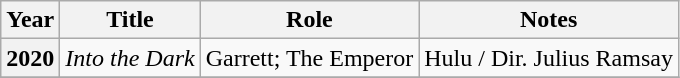<table class="wikitable plainrowheaders sortable" style="margin-right: 0;">
<tr>
<th scope="col">Year</th>
<th scope="col">Title</th>
<th scope="col">Role</th>
<th scope="col" class="unsortable">Notes</th>
</tr>
<tr>
<th scope="row">2020</th>
<td><em>Into the Dark</em></td>
<td>Garrett; The Emperor</td>
<td>Hulu / Dir. Julius Ramsay</td>
</tr>
<tr>
</tr>
</table>
